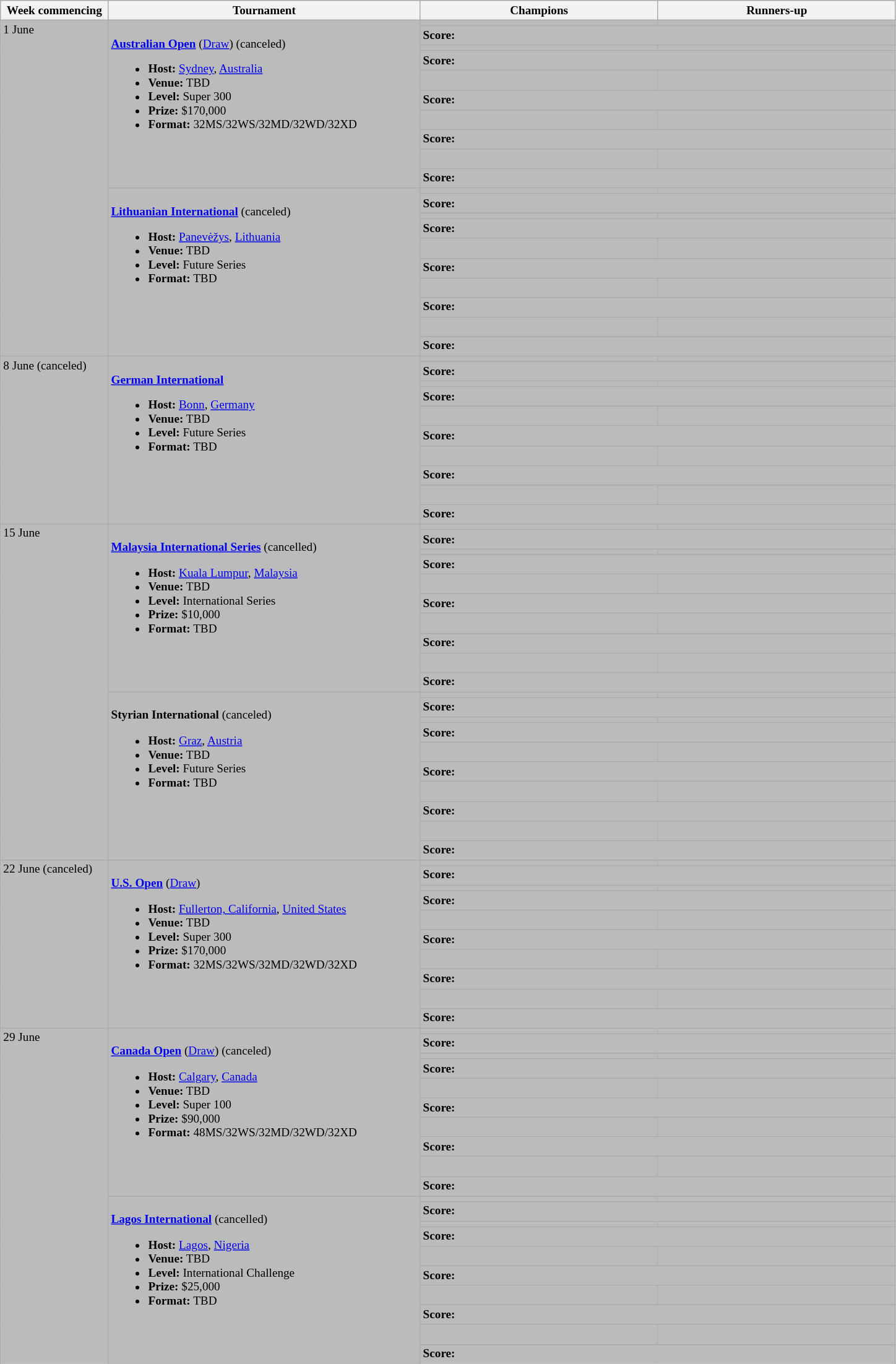<table class="wikitable" style="font-size:80%">
<tr>
<th width="110">Week commencing</th>
<th width="330">Tournament</th>
<th width="250">Champions</th>
<th width="250">Runners-up</th>
</tr>
<tr valign="top" bgcolor="#BBBBBB">
<td rowspan="20">1 June</td>
<td bgcolor="#BBBBBB" rowspan="10"><br><strong><a href='#'>Australian Open</a></strong> (<a href='#'>Draw</a>) (canceled)<ul><li><strong>Host:</strong> <a href='#'>Sydney</a>, <a href='#'>Australia</a></li><li><strong>Venue:</strong> TBD</li><li><strong>Level:</strong> Super 300</li><li><strong>Prize:</strong> $170,000</li><li><strong>Format:</strong> 32MS/32WS/32MD/32WD/32XD</li></ul></td>
<td><strong> </strong></td>
<td></td>
</tr>
<tr bgcolor="#BBBBBB">
<td colspan="2"><strong>Score:</strong></td>
</tr>
<tr valign="top" bgcolor="#BBBBBB">
<td><strong> </strong></td>
<td></td>
</tr>
<tr bgcolor="#BBBBBB">
<td colspan="2"><strong>Score:</strong></td>
</tr>
<tr valign="top" bgcolor="#BBBBBB">
<td><strong> <br> </strong></td>
<td> <br></td>
</tr>
<tr bgcolor="#BBBBBB">
<td colspan="2"><strong>Score:</strong></td>
</tr>
<tr valign="top" bgcolor="#BBBBBB">
<td><strong> <br> </strong></td>
<td> <br></td>
</tr>
<tr bgcolor="#BBBBBB">
<td colspan="2"><strong>Score:</strong></td>
</tr>
<tr valign="top" bgcolor="#BBBBBB">
<td><strong> <br> </strong></td>
<td> <br></td>
</tr>
<tr bgcolor="#BBBBBB">
<td colspan="2"><strong>Score:</strong></td>
</tr>
<tr valign="top" bgcolor="#BBBBBB">
<td bgcolor="#BBBBBB" rowspan="10"><br><strong><a href='#'>Lithuanian International</a></strong> (canceled)<ul><li><strong>Host:</strong> <a href='#'>Panevėžys</a>, <a href='#'>Lithuania</a></li><li><strong>Venue:</strong> TBD</li><li><strong>Level:</strong> Future Series</li><li><strong>Format:</strong> TBD</li></ul></td>
<td><strong> </strong></td>
<td></td>
</tr>
<tr bgcolor="#BBBBBB">
<td colspan="2"><strong>Score:</strong></td>
</tr>
<tr valign="top" bgcolor="#BBBBBB">
<td><strong> </strong></td>
<td></td>
</tr>
<tr bgcolor="#BBBBBB">
<td colspan="2"><strong>Score:</strong></td>
</tr>
<tr valign="top" bgcolor="#BBBBBB">
<td><strong> <br> </strong></td>
<td> <br></td>
</tr>
<tr bgcolor="#BBBBBB">
<td colspan="2"><strong>Score:</strong></td>
</tr>
<tr valign="top" bgcolor="#BBBBBB">
<td><strong> <br> </strong></td>
<td> <br></td>
</tr>
<tr bgcolor="#BBBBBB">
<td colspan="2"><strong>Score:</strong></td>
</tr>
<tr valign="top" bgcolor="#BBBBBB">
<td><strong> <br> </strong></td>
<td> <br></td>
</tr>
<tr bgcolor="#BBBBBB">
<td colspan="2"><strong>Score:</strong></td>
</tr>
<tr valign="top" bgcolor="#BBBBBB">
<td rowspan="10">8 June (canceled)</td>
<td bgcolor="#BBBBBB" rowspan="10"><br><strong><a href='#'>German International</a></strong><ul><li><strong>Host:</strong> <a href='#'>Bonn</a>, <a href='#'>Germany</a></li><li><strong>Venue:</strong> TBD</li><li><strong>Level:</strong> Future Series</li><li><strong>Format:</strong> TBD</li></ul></td>
<td><strong> </strong></td>
<td></td>
</tr>
<tr bgcolor="#BBBBBB">
<td colspan="2"><strong>Score:</strong></td>
</tr>
<tr valign="top" bgcolor="#BBBBBB">
<td><strong> </strong></td>
<td></td>
</tr>
<tr bgcolor="#BBBBBB">
<td colspan="2"><strong>Score:</strong></td>
</tr>
<tr valign="top" bgcolor="#BBBBBB">
<td><strong> <br> </strong></td>
<td> <br></td>
</tr>
<tr bgcolor="#BBBBBB">
<td colspan="2"><strong>Score:</strong></td>
</tr>
<tr valign="top" bgcolor="#BBBBBB">
<td><strong> <br> </strong></td>
<td> <br></td>
</tr>
<tr bgcolor="#BBBBBB">
<td colspan="2"><strong>Score:</strong></td>
</tr>
<tr valign="top" bgcolor="#BBBBBB">
<td><strong> <br> </strong></td>
<td> <br></td>
</tr>
<tr bgcolor="#BBBBBB">
<td colspan="2"><strong>Score:</strong></td>
</tr>
<tr valign="top" bgcolor="#BBBBBB">
<td rowspan="20">15 June</td>
<td bgcolor="#BBBBBB" rowspan="10"><br><strong><a href='#'>Malaysia International Series</a></strong> (cancelled)<ul><li><strong>Host:</strong> <a href='#'>Kuala Lumpur</a>, <a href='#'>Malaysia</a></li><li><strong>Venue:</strong> TBD</li><li><strong>Level:</strong> International Series</li><li><strong>Prize:</strong> $10,000</li><li><strong>Format:</strong> TBD</li></ul></td>
<td><strong> </strong></td>
<td></td>
</tr>
<tr bgcolor="#BBBBBB">
<td colspan="2"><strong>Score:</strong></td>
</tr>
<tr valign="top" bgcolor="#BBBBBB">
<td><strong> </strong></td>
<td></td>
</tr>
<tr bgcolor="#BBBBBB">
<td colspan="2"><strong>Score:</strong></td>
</tr>
<tr valign="top" bgcolor="#BBBBBB">
<td><strong> <br> </strong></td>
<td> <br></td>
</tr>
<tr bgcolor="#BBBBBB">
<td colspan="2"><strong>Score:</strong></td>
</tr>
<tr valign="top" bgcolor="#BBBBBB">
<td><strong> <br> </strong></td>
<td> <br></td>
</tr>
<tr bgcolor="#BBBBBB">
<td colspan="2"><strong>Score:</strong></td>
</tr>
<tr valign="top" bgcolor="#BBBBBB">
<td><strong> <br> </strong></td>
<td> <br></td>
</tr>
<tr bgcolor="#BBBBBB">
<td colspan="2"><strong>Score:</strong></td>
</tr>
<tr valign="top" bgcolor="#BBBBBB">
<td bgcolor="#BBBBBB" rowspan="10"><br><strong>Styrian International</strong> (canceled)<ul><li><strong>Host:</strong> <a href='#'>Graz</a>, <a href='#'>Austria</a></li><li><strong>Venue:</strong> TBD</li><li><strong>Level:</strong> Future Series</li><li><strong>Format:</strong> TBD</li></ul></td>
<td><strong> </strong></td>
<td></td>
</tr>
<tr bgcolor="#BBBBBB">
<td colspan="2"><strong>Score:</strong></td>
</tr>
<tr valign="top" bgcolor="#BBBBBB">
<td><strong> </strong></td>
<td></td>
</tr>
<tr bgcolor="#BBBBBB">
<td colspan="2"><strong>Score:</strong></td>
</tr>
<tr valign="top" bgcolor="#BBBBBB">
<td><strong> <br> </strong></td>
<td> <br></td>
</tr>
<tr bgcolor="#BBBBBB">
<td colspan="2"><strong>Score:</strong></td>
</tr>
<tr valign="top" bgcolor="#BBBBBB">
<td><strong> <br> </strong></td>
<td> <br></td>
</tr>
<tr bgcolor="#BBBBBB">
<td colspan="2"><strong>Score:</strong></td>
</tr>
<tr valign="top" bgcolor="#BBBBBB">
<td><strong> <br> </strong></td>
<td> <br></td>
</tr>
<tr bgcolor="#BBBBBB">
<td colspan="2"><strong>Score:</strong></td>
</tr>
<tr valign="top" bgcolor="#BBBBBB">
<td rowspan="10">22 June (canceled)</td>
<td bgcolor="#BBBBBB" rowspan="10"><br><strong><a href='#'>U.S. Open</a></strong> (<a href='#'>Draw</a>)<ul><li><strong>Host:</strong> <a href='#'>Fullerton, California</a>, <a href='#'>United States</a></li><li><strong>Venue:</strong> TBD</li><li><strong>Level:</strong> Super 300</li><li><strong>Prize:</strong> $170,000</li><li><strong>Format:</strong> 32MS/32WS/32MD/32WD/32XD</li></ul></td>
<td><strong> </strong></td>
<td></td>
</tr>
<tr bgcolor="#BBBBBB">
<td colspan="2"><strong>Score:</strong></td>
</tr>
<tr valign="top" bgcolor="#BBBBBB">
<td><strong> </strong></td>
<td></td>
</tr>
<tr bgcolor="#BBBBBB">
<td colspan="2"><strong>Score:</strong></td>
</tr>
<tr valign="top" bgcolor="#BBBBBB">
<td><strong> <br> </strong></td>
<td> <br></td>
</tr>
<tr bgcolor="#BBBBBB">
<td colspan="2"><strong>Score:</strong></td>
</tr>
<tr valign="top" bgcolor="#BBBBBB">
<td><strong> <br> </strong></td>
<td> <br></td>
</tr>
<tr bgcolor="#BBBBBB">
<td colspan="2"><strong>Score:</strong></td>
</tr>
<tr valign="top" bgcolor="#BBBBBB">
<td><strong> <br> </strong></td>
<td> <br></td>
</tr>
<tr bgcolor="#BBBBBB">
<td colspan="2"><strong>Score:</strong></td>
</tr>
<tr valign="top" bgcolor="#BBBBBB">
<td rowspan="20">29 June</td>
<td bgcolor="#BBBBBB" rowspan="10"><br><strong><a href='#'>Canada Open</a></strong> (<a href='#'>Draw</a>) (canceled)<ul><li><strong>Host:</strong> <a href='#'>Calgary</a>, <a href='#'>Canada</a></li><li><strong>Venue:</strong> TBD</li><li><strong>Level:</strong> Super 100</li><li><strong>Prize:</strong> $90,000</li><li><strong>Format:</strong> 48MS/32WS/32MD/32WD/32XD</li></ul></td>
<td><strong> </strong></td>
<td></td>
</tr>
<tr bgcolor="#BBBBBB">
<td colspan="2"><strong>Score:</strong></td>
</tr>
<tr valign="top" bgcolor="#BBBBBB">
<td><strong> </strong></td>
<td></td>
</tr>
<tr bgcolor="#BBBBBB">
<td colspan="2"><strong>Score:</strong></td>
</tr>
<tr valign="top" bgcolor="#BBBBBB">
<td><strong> <br> </strong></td>
<td> <br></td>
</tr>
<tr bgcolor="#BBBBBB">
<td colspan="2"><strong>Score:</strong></td>
</tr>
<tr valign="top" bgcolor="#BBBBBB">
<td><strong> <br> </strong></td>
<td> <br></td>
</tr>
<tr bgcolor="#BBBBBB">
<td colspan="2"><strong>Score:</strong></td>
</tr>
<tr valign="top" bgcolor="#BBBBBB">
<td><strong> <br> </strong></td>
<td> <br></td>
</tr>
<tr bgcolor="#BBBBBB">
<td colspan="2"><strong>Score:</strong></td>
</tr>
<tr valign="top" bgcolor="#BBBBBB">
<td bgcolor="#BBBBBB" rowspan="10"><br><strong><a href='#'>Lagos International</a></strong> (cancelled)<ul><li><strong>Host:</strong> <a href='#'>Lagos</a>, <a href='#'>Nigeria</a></li><li><strong>Venue:</strong> TBD</li><li><strong>Level:</strong> International Challenge</li><li><strong>Prize:</strong> $25,000</li><li><strong>Format:</strong> TBD</li></ul></td>
<td><strong> </strong></td>
<td></td>
</tr>
<tr bgcolor="#BBBBBB">
<td colspan="2"><strong>Score:</strong></td>
</tr>
<tr valign="top" bgcolor="#BBBBBB">
<td><strong> </strong></td>
<td></td>
</tr>
<tr bgcolor="#BBBBBB">
<td colspan="2"><strong>Score:</strong></td>
</tr>
<tr valign="top" bgcolor="#BBBBBB">
<td><strong> <br> </strong></td>
<td> <br></td>
</tr>
<tr bgcolor="#BBBBBB">
<td colspan="2"><strong>Score:</strong></td>
</tr>
<tr valign="top" bgcolor="#BBBBBB">
<td><strong> <br> </strong></td>
<td> <br></td>
</tr>
<tr bgcolor="#BBBBBB">
<td colspan="2"><strong>Score:</strong></td>
</tr>
<tr valign="top" bgcolor="#BBBBBB">
<td><strong> <br> </strong></td>
<td> <br></td>
</tr>
<tr bgcolor="#BBBBBB">
<td colspan="2"><strong>Score:</strong></td>
</tr>
</table>
